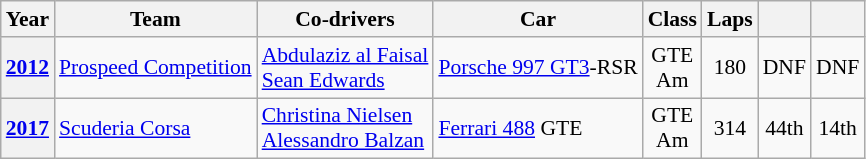<table class="wikitable" style="text-align:center; font-size:90%">
<tr>
<th>Year</th>
<th>Team</th>
<th>Co-drivers</th>
<th>Car</th>
<th>Class</th>
<th>Laps</th>
<th></th>
<th></th>
</tr>
<tr>
<th><a href='#'>2012</a></th>
<td align="left"> <a href='#'>Prospeed Competition</a></td>
<td align="left"> <a href='#'>Abdulaziz al Faisal</a><br> <a href='#'>Sean Edwards</a></td>
<td align="left"><a href='#'>Porsche 997 GT3</a>-RSR</td>
<td>GTE<br>Am</td>
<td>180</td>
<td>DNF</td>
<td>DNF</td>
</tr>
<tr>
<th><a href='#'>2017</a></th>
<td align="left"> <a href='#'>Scuderia Corsa</a></td>
<td align="left"> <a href='#'>Christina Nielsen</a><br> <a href='#'>Alessandro Balzan</a></td>
<td align="left"><a href='#'>Ferrari 488</a> GTE</td>
<td>GTE<br>Am</td>
<td>314</td>
<td>44th</td>
<td>14th</td>
</tr>
</table>
